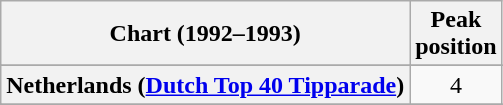<table class="wikitable sortable plainrowheaders" style="text-align:center">
<tr>
<th scope="col">Chart (1992–1993)</th>
<th scope="col">Peak<br>position</th>
</tr>
<tr>
</tr>
<tr>
<th scope="row">Netherlands (<a href='#'>Dutch Top 40 Tipparade</a>)</th>
<td>4</td>
</tr>
<tr>
</tr>
<tr>
</tr>
</table>
